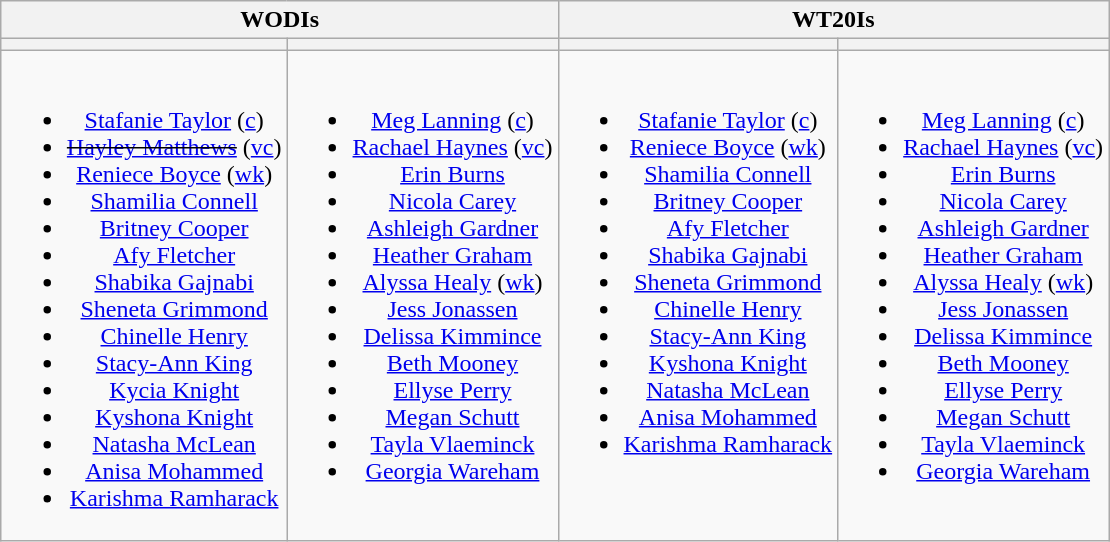<table class="wikitable" style="text-align:center; margin:auto">
<tr>
<th colspan=2>WODIs</th>
<th colspan=2>WT20Is</th>
</tr>
<tr>
<th></th>
<th></th>
<th></th>
<th></th>
</tr>
<tr style="vertical-align:top">
<td><br><ul><li><a href='#'>Stafanie Taylor</a> (<a href='#'>c</a>)</li><li><s><a href='#'>Hayley Matthews</a></s> (<a href='#'>vc</a>)</li><li><a href='#'>Reniece Boyce</a> (<a href='#'>wk</a>)</li><li><a href='#'>Shamilia Connell</a></li><li><a href='#'>Britney Cooper</a></li><li><a href='#'>Afy Fletcher</a></li><li><a href='#'>Shabika Gajnabi</a></li><li><a href='#'>Sheneta Grimmond</a></li><li><a href='#'>Chinelle Henry</a></li><li><a href='#'>Stacy-Ann King</a></li><li><a href='#'>Kycia Knight</a></li><li><a href='#'>Kyshona Knight</a></li><li><a href='#'>Natasha McLean</a></li><li><a href='#'>Anisa Mohammed</a></li><li><a href='#'>Karishma Ramharack</a></li></ul></td>
<td><br><ul><li><a href='#'>Meg Lanning</a> (<a href='#'>c</a>)</li><li><a href='#'>Rachael Haynes</a> (<a href='#'>vc</a>)</li><li><a href='#'>Erin Burns</a></li><li><a href='#'>Nicola Carey</a></li><li><a href='#'>Ashleigh Gardner</a></li><li><a href='#'>Heather Graham</a></li><li><a href='#'>Alyssa Healy</a> (<a href='#'>wk</a>)</li><li><a href='#'>Jess Jonassen</a></li><li><a href='#'>Delissa Kimmince</a></li><li><a href='#'>Beth Mooney</a></li><li><a href='#'>Ellyse Perry</a></li><li><a href='#'>Megan Schutt</a></li><li><a href='#'>Tayla Vlaeminck</a></li><li><a href='#'>Georgia Wareham</a></li></ul></td>
<td><br><ul><li><a href='#'>Stafanie Taylor</a> (<a href='#'>c</a>)</li><li><a href='#'>Reniece Boyce</a> (<a href='#'>wk</a>)</li><li><a href='#'>Shamilia Connell</a></li><li><a href='#'>Britney Cooper</a></li><li><a href='#'>Afy Fletcher</a></li><li><a href='#'>Shabika Gajnabi</a></li><li><a href='#'>Sheneta Grimmond</a></li><li><a href='#'>Chinelle Henry</a></li><li><a href='#'>Stacy-Ann King</a></li><li><a href='#'>Kyshona Knight</a></li><li><a href='#'>Natasha McLean</a></li><li><a href='#'>Anisa Mohammed</a></li><li><a href='#'>Karishma Ramharack</a></li></ul></td>
<td><br><ul><li><a href='#'>Meg Lanning</a> (<a href='#'>c</a>)</li><li><a href='#'>Rachael Haynes</a> (<a href='#'>vc</a>)</li><li><a href='#'>Erin Burns</a></li><li><a href='#'>Nicola Carey</a></li><li><a href='#'>Ashleigh Gardner</a></li><li><a href='#'>Heather Graham</a></li><li><a href='#'>Alyssa Healy</a> (<a href='#'>wk</a>)</li><li><a href='#'>Jess Jonassen</a></li><li><a href='#'>Delissa Kimmince</a></li><li><a href='#'>Beth Mooney</a></li><li><a href='#'>Ellyse Perry</a></li><li><a href='#'>Megan Schutt</a></li><li><a href='#'>Tayla Vlaeminck</a></li><li><a href='#'>Georgia Wareham</a></li></ul></td>
</tr>
</table>
